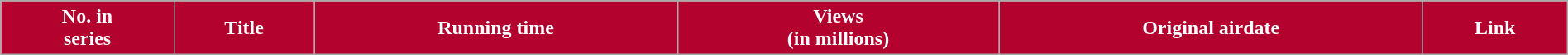<table class="wikitable plainrowheaders" style="width:100%; margin:auto;">
<tr style="color:white">
<th style="background:#B3022E;">No. in<br>series</th>
<th style="background:#B3022E;">Title</th>
<th style="background:#B3022E;">Running time</th>
<th style="background:#B3022E;">Views<br>(in millions)</th>
<th style="background:#B3022E;">Original airdate</th>
<th style="background:#B3022E;">Link<br>










</th>
</tr>
</table>
